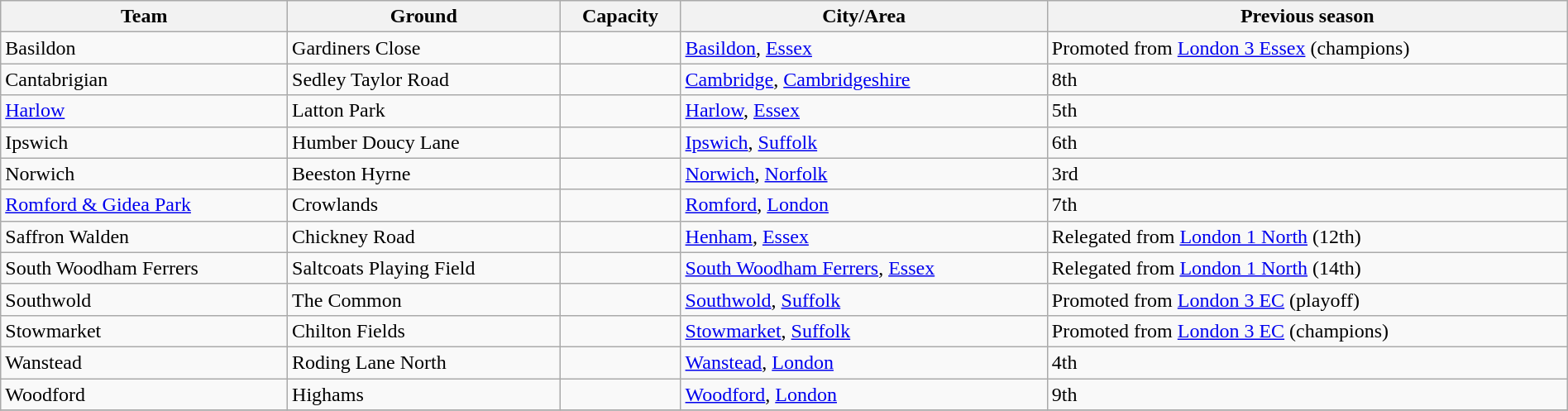<table class="wikitable sortable" width=100%>
<tr>
<th>Team</th>
<th>Ground</th>
<th>Capacity</th>
<th>City/Area</th>
<th>Previous season</th>
</tr>
<tr>
<td>Basildon</td>
<td>Gardiners Close</td>
<td></td>
<td><a href='#'>Basildon</a>, <a href='#'>Essex</a></td>
<td>Promoted from <a href='#'>London 3 Essex</a> (champions)</td>
</tr>
<tr>
<td>Cantabrigian</td>
<td>Sedley Taylor Road</td>
<td></td>
<td><a href='#'>Cambridge</a>, <a href='#'>Cambridgeshire</a></td>
<td>8th</td>
</tr>
<tr>
<td><a href='#'>Harlow</a></td>
<td>Latton Park</td>
<td></td>
<td><a href='#'>Harlow</a>, <a href='#'>Essex</a></td>
<td>5th</td>
</tr>
<tr>
<td>Ipswich</td>
<td>Humber Doucy Lane</td>
<td></td>
<td><a href='#'>Ipswich</a>, <a href='#'>Suffolk</a></td>
<td>6th</td>
</tr>
<tr>
<td>Norwich</td>
<td>Beeston Hyrne</td>
<td></td>
<td><a href='#'>Norwich</a>, <a href='#'>Norfolk</a></td>
<td>3rd</td>
</tr>
<tr>
<td><a href='#'>Romford & Gidea Park</a></td>
<td>Crowlands</td>
<td></td>
<td><a href='#'>Romford</a>, <a href='#'>London</a></td>
<td>7th</td>
</tr>
<tr>
<td>Saffron Walden</td>
<td>Chickney Road</td>
<td></td>
<td><a href='#'>Henham</a>, <a href='#'>Essex</a></td>
<td>Relegated from <a href='#'>London 1 North</a> (12th)</td>
</tr>
<tr>
<td>South Woodham Ferrers</td>
<td>Saltcoats Playing Field</td>
<td></td>
<td><a href='#'>South Woodham Ferrers</a>, <a href='#'>Essex</a></td>
<td>Relegated from <a href='#'>London 1 North</a> (14th)</td>
</tr>
<tr>
<td>Southwold</td>
<td>The Common</td>
<td></td>
<td><a href='#'>Southwold</a>, <a href='#'>Suffolk</a></td>
<td>Promoted from <a href='#'>London 3 EC</a> (playoff)</td>
</tr>
<tr>
<td>Stowmarket</td>
<td>Chilton Fields</td>
<td></td>
<td><a href='#'>Stowmarket</a>, <a href='#'>Suffolk</a></td>
<td>Promoted from <a href='#'>London 3 EC</a> (champions)</td>
</tr>
<tr>
<td>Wanstead</td>
<td>Roding Lane North</td>
<td></td>
<td><a href='#'>Wanstead</a>, <a href='#'>London</a></td>
<td>4th</td>
</tr>
<tr>
<td>Woodford</td>
<td>Highams</td>
<td></td>
<td><a href='#'>Woodford</a>, <a href='#'>London</a></td>
<td>9th</td>
</tr>
<tr>
</tr>
</table>
